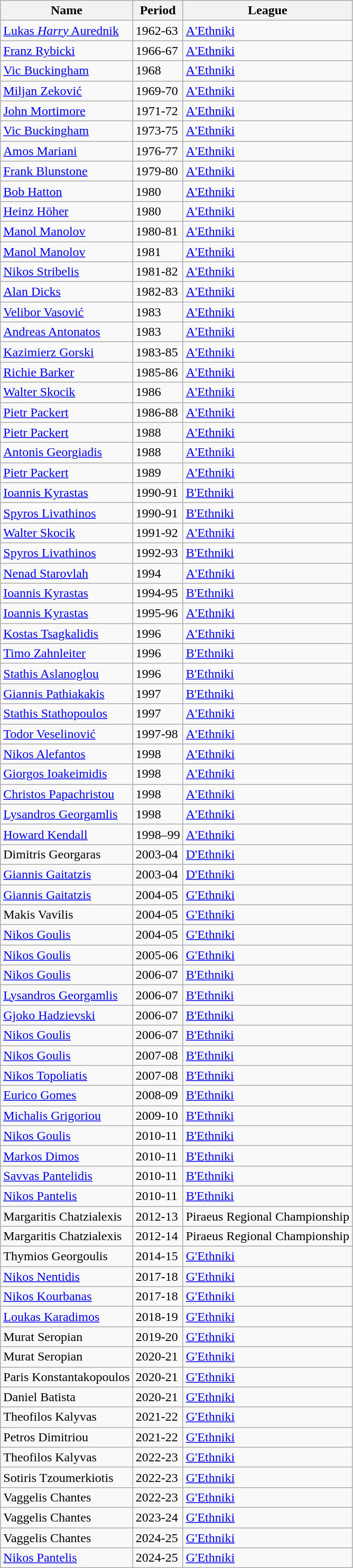<table class="wikitable">
<tr>
<th>Name</th>
<th>Period</th>
<th>League</th>
</tr>
<tr>
<td> <a href='#'>Lukas <em>Harry</em> Aurednik</a></td>
<td>1962-63</td>
<td><a href='#'>A'Ethniki</a></td>
</tr>
<tr>
<td> <a href='#'>Franz Rybicki</a></td>
<td>1966-67</td>
<td><a href='#'>A'Ethniki</a></td>
</tr>
<tr>
<td> <a href='#'>Vic Buckingham</a></td>
<td>1968</td>
<td><a href='#'>A'Ethniki</a></td>
</tr>
<tr>
<td> <a href='#'>Miljan Zeković</a></td>
<td>1969-70</td>
<td><a href='#'>A'Ethniki</a></td>
</tr>
<tr>
<td> <a href='#'>John Mortimore</a></td>
<td>1971-72</td>
<td><a href='#'>A'Ethniki</a></td>
</tr>
<tr>
<td> <a href='#'>Vic Buckingham</a></td>
<td>1973-75</td>
<td><a href='#'>A'Ethniki</a></td>
</tr>
<tr>
<td> <a href='#'>Amos Mariani</a></td>
<td>1976-77</td>
<td><a href='#'>A'Ethniki</a></td>
</tr>
<tr>
<td> <a href='#'>Frank Blunstone</a></td>
<td>1979-80</td>
<td><a href='#'>A'Ethniki</a></td>
</tr>
<tr>
<td> <a href='#'>Bob Hatton</a></td>
<td>1980</td>
<td><a href='#'>A'Ethniki</a></td>
</tr>
<tr>
<td> <a href='#'>Heinz Höher</a></td>
<td>1980</td>
<td><a href='#'>A'Ethniki</a></td>
</tr>
<tr>
<td> <a href='#'>Manol Manolov</a></td>
<td>1980-81</td>
<td><a href='#'>A'Ethniki</a></td>
</tr>
<tr>
<td> <a href='#'>Manol Manolov</a></td>
<td>1981</td>
<td><a href='#'>A'Ethniki</a></td>
</tr>
<tr>
<td> <a href='#'>Nikos Stribelis</a></td>
<td>1981-82</td>
<td><a href='#'>A'Ethniki</a></td>
</tr>
<tr>
<td> <a href='#'>Alan Dicks</a></td>
<td>1982-83</td>
<td><a href='#'>A'Ethniki</a></td>
</tr>
<tr>
<td> <a href='#'>Velibor Vasović</a></td>
<td>1983</td>
<td><a href='#'>A'Ethniki</a></td>
</tr>
<tr>
<td> <a href='#'>Andreas Antonatos</a></td>
<td>1983</td>
<td><a href='#'>A'Ethniki</a></td>
</tr>
<tr>
<td> <a href='#'>Kazimierz Gorski</a></td>
<td>1983-85</td>
<td><a href='#'>A'Ethniki</a></td>
</tr>
<tr>
<td> <a href='#'>Richie Barker</a></td>
<td>1985-86</td>
<td><a href='#'>A'Ethniki</a></td>
</tr>
<tr>
<td> <a href='#'>Walter Skocik</a></td>
<td>1986</td>
<td><a href='#'>A'Ethniki</a></td>
</tr>
<tr>
<td> <a href='#'>Pietr Packert</a></td>
<td>1986-88</td>
<td><a href='#'>A'Ethniki</a></td>
</tr>
<tr>
<td> <a href='#'>Pietr Packert</a></td>
<td>1988</td>
<td><a href='#'>A'Ethniki</a></td>
</tr>
<tr>
<td> <a href='#'>Antonis Georgiadis</a></td>
<td>1988</td>
<td><a href='#'>A'Ethniki</a></td>
</tr>
<tr>
<td> <a href='#'>Pietr Packert</a></td>
<td>1989</td>
<td><a href='#'>A'Ethniki</a></td>
</tr>
<tr>
<td> <a href='#'>Ioannis Kyrastas</a></td>
<td>1990-91</td>
<td><a href='#'>B'Ethniki</a></td>
</tr>
<tr>
<td> <a href='#'>Spyros Livathinos</a></td>
<td>1990-91</td>
<td><a href='#'>B'Ethniki</a></td>
</tr>
<tr>
<td> <a href='#'>Walter Skocik</a></td>
<td>1991-92</td>
<td><a href='#'>A'Ethniki</a></td>
</tr>
<tr>
<td> <a href='#'>Spyros Livathinos</a></td>
<td>1992-93</td>
<td><a href='#'>B'Ethniki</a></td>
</tr>
<tr>
<td> <a href='#'>Nenad Starovlah</a></td>
<td>1994</td>
<td><a href='#'>A'Ethniki</a></td>
</tr>
<tr>
<td> <a href='#'>Ioannis Kyrastas</a></td>
<td>1994-95</td>
<td><a href='#'>B'Ethniki</a></td>
</tr>
<tr>
<td> <a href='#'>Ioannis Kyrastas</a></td>
<td>1995-96</td>
<td><a href='#'>A'Ethniki</a></td>
</tr>
<tr>
<td> <a href='#'>Kostas Tsagkalidis</a></td>
<td>1996</td>
<td><a href='#'>A'Ethniki</a></td>
</tr>
<tr>
<td> <a href='#'>Timo Zahnleiter</a></td>
<td>1996</td>
<td><a href='#'>B'Ethniki</a></td>
</tr>
<tr>
<td> <a href='#'>Stathis Aslanoglou</a></td>
<td>1996</td>
<td><a href='#'>B'Ethniki</a></td>
</tr>
<tr>
<td> <a href='#'>Giannis Pathiakakis</a></td>
<td>1997</td>
<td><a href='#'>B'Ethniki</a></td>
</tr>
<tr>
<td> <a href='#'>Stathis Stathopoulos</a></td>
<td>1997</td>
<td><a href='#'>A'Ethniki</a></td>
</tr>
<tr>
<td> <a href='#'>Todor Veselinović</a></td>
<td>1997-98</td>
<td><a href='#'>A'Ethniki</a></td>
</tr>
<tr>
<td> <a href='#'>Nikos Alefantos</a></td>
<td>1998</td>
<td><a href='#'>A'Ethniki</a></td>
</tr>
<tr>
<td> <a href='#'>Giorgos Ioakeimidis</a></td>
<td>1998</td>
<td><a href='#'>A'Ethniki</a></td>
</tr>
<tr>
<td> <a href='#'>Christos Papachristou</a></td>
<td>1998</td>
<td><a href='#'>A'Ethniki</a></td>
</tr>
<tr>
<td> <a href='#'>Lysandros Georgamlis</a></td>
<td>1998</td>
<td><a href='#'>A'Ethniki</a></td>
</tr>
<tr>
<td> <a href='#'>Howard Kendall</a></td>
<td>1998–99</td>
<td><a href='#'>A'Ethniki</a></td>
</tr>
<tr>
<td> Dimitris Georgaras</td>
<td>2003-04</td>
<td><a href='#'>D'Ethniki</a></td>
</tr>
<tr>
<td> <a href='#'>Giannis Gaitatzis</a></td>
<td>2003-04</td>
<td><a href='#'>D'Ethniki</a></td>
</tr>
<tr>
<td> <a href='#'>Giannis Gaitatzis</a></td>
<td>2004-05</td>
<td><a href='#'>G'Ethniki</a></td>
</tr>
<tr>
<td> Makis Vavilis</td>
<td>2004-05</td>
<td><a href='#'>G'Ethniki</a></td>
</tr>
<tr>
<td> <a href='#'>Nikos Goulis</a></td>
<td>2004-05</td>
<td><a href='#'>G'Ethniki</a></td>
</tr>
<tr>
<td> <a href='#'>Nikos Goulis</a></td>
<td>2005-06</td>
<td><a href='#'>G'Ethniki</a></td>
</tr>
<tr>
<td> <a href='#'>Nikos Goulis</a></td>
<td>2006-07</td>
<td><a href='#'>B'Ethniki</a></td>
</tr>
<tr>
<td> <a href='#'>Lysandros Georgamlis</a></td>
<td>2006-07</td>
<td><a href='#'>B'Ethniki</a></td>
</tr>
<tr>
<td> <a href='#'>Gjoko Hadzievski</a></td>
<td>2006-07</td>
<td><a href='#'>B'Ethniki</a></td>
</tr>
<tr>
<td> <a href='#'>Nikos Goulis</a></td>
<td>2006-07</td>
<td><a href='#'>B'Ethniki</a></td>
</tr>
<tr>
<td> <a href='#'>Nikos Goulis</a></td>
<td>2007-08</td>
<td><a href='#'>B'Ethniki</a></td>
</tr>
<tr>
<td> <a href='#'>Nikos Topoliatis</a></td>
<td>2007-08</td>
<td><a href='#'>B'Ethniki</a></td>
</tr>
<tr>
<td> <a href='#'>Eurico Gomes</a></td>
<td>2008-09</td>
<td><a href='#'>B'Ethniki</a></td>
</tr>
<tr>
<td> <a href='#'>Michalis Grigoriou</a></td>
<td>2009-10</td>
<td><a href='#'>B'Ethniki</a></td>
</tr>
<tr>
<td> <a href='#'>Nikos Goulis</a></td>
<td>2010-11</td>
<td><a href='#'>B'Ethniki</a></td>
</tr>
<tr>
<td> <a href='#'>Markos Dimos</a></td>
<td>2010-11</td>
<td><a href='#'>B'Ethniki</a></td>
</tr>
<tr>
<td> <a href='#'>Savvas Pantelidis</a></td>
<td>2010-11</td>
<td><a href='#'>B'Ethniki</a></td>
</tr>
<tr>
<td> <a href='#'>Nikos Pantelis</a></td>
<td>2010-11</td>
<td><a href='#'>B'Ethniki</a></td>
</tr>
<tr>
<td> Margaritis Chatzialexis</td>
<td>2012-13</td>
<td>Piraeus Regional Championship</td>
</tr>
<tr>
<td> Margaritis Chatzialexis</td>
<td>2012-14</td>
<td>Piraeus Regional Championship</td>
</tr>
<tr>
<td> Thymios Georgoulis</td>
<td>2014-15</td>
<td><a href='#'>G'Ethniki</a></td>
</tr>
<tr>
<td> <a href='#'>Nikos Nentidis</a></td>
<td>2017-18</td>
<td><a href='#'>G'Ethniki</a></td>
</tr>
<tr>
<td> <a href='#'>Nikos Kourbanas</a></td>
<td>2017-18</td>
<td><a href='#'>G'Ethniki</a></td>
</tr>
<tr>
<td> <a href='#'>Loukas Karadimos</a></td>
<td>2018-19</td>
<td><a href='#'>G'Ethniki</a></td>
</tr>
<tr>
<td> Murat Seropian</td>
<td>2019-20</td>
<td><a href='#'>G'Ethniki</a></td>
</tr>
<tr>
<td> Murat Seropian</td>
<td>2020-21</td>
<td><a href='#'>G'Ethniki</a></td>
</tr>
<tr>
<td> Paris Konstantakopoulos</td>
<td>2020-21</td>
<td><a href='#'>G'Ethniki</a></td>
</tr>
<tr>
<td> Daniel Batista</td>
<td>2020-21</td>
<td><a href='#'>G'Ethniki</a></td>
</tr>
<tr>
<td> Theofilos Kalyvas</td>
<td>2021-22</td>
<td><a href='#'>G'Ethniki</a></td>
</tr>
<tr>
<td> Petros Dimitriou</td>
<td>2021-22</td>
<td><a href='#'>G'Ethniki</a></td>
</tr>
<tr>
<td> Theofilos Kalyvas</td>
<td>2022-23</td>
<td><a href='#'>G'Ethniki</a></td>
</tr>
<tr>
<td> Sotiris Tzoumerkiotis</td>
<td>2022-23</td>
<td><a href='#'>G'Ethniki</a></td>
</tr>
<tr>
<td> Vaggelis Chantes</td>
<td>2022-23</td>
<td><a href='#'>G'Ethniki</a></td>
</tr>
<tr>
<td> Vaggelis Chantes</td>
<td>2023-24</td>
<td><a href='#'>G'Ethniki</a></td>
</tr>
<tr>
<td> Vaggelis Chantes</td>
<td>2024-25</td>
<td><a href='#'>G'Ethniki</a></td>
</tr>
<tr>
<td> <a href='#'>Nikos Pantelis</a></td>
<td>2024-25</td>
<td><a href='#'>G'Ethniki</a></td>
</tr>
</table>
